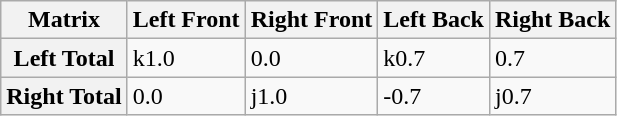<table class="wikitable">
<tr>
<th>Matrix</th>
<th>Left Front</th>
<th>Right Front</th>
<th>Left Back</th>
<th>Right Back</th>
</tr>
<tr>
<th>Left Total</th>
<td>k1.0</td>
<td>0.0</td>
<td>k0.7</td>
<td>0.7</td>
</tr>
<tr>
<th>Right Total</th>
<td>0.0</td>
<td>j1.0</td>
<td>-0.7</td>
<td>j0.7</td>
</tr>
</table>
